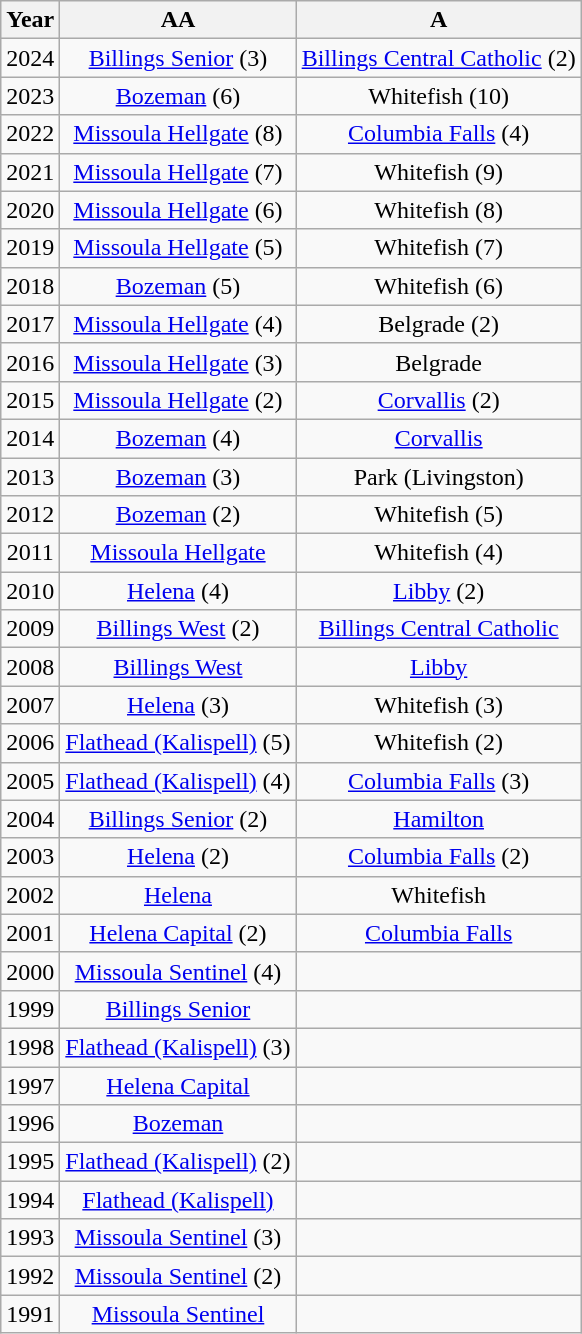<table class="wikitable" style="text-align:center">
<tr>
<th>Year</th>
<th>AA</th>
<th>A</th>
</tr>
<tr>
<td>2024</td>
<td><a href='#'>Billings Senior</a> (3)</td>
<td><a href='#'>Billings Central Catholic</a> (2)</td>
</tr>
<tr>
<td>2023</td>
<td><a href='#'>Bozeman</a> (6)</td>
<td>Whitefish (10)</td>
</tr>
<tr>
<td>2022</td>
<td><a href='#'>Missoula Hellgate</a> (8)</td>
<td><a href='#'>Columbia Falls</a> (4)</td>
</tr>
<tr>
<td>2021</td>
<td><a href='#'>Missoula Hellgate</a> (7)</td>
<td>Whitefish (9)</td>
</tr>
<tr>
<td>2020</td>
<td><a href='#'>Missoula Hellgate</a> (6)</td>
<td>Whitefish (8)</td>
</tr>
<tr>
<td>2019</td>
<td><a href='#'>Missoula Hellgate</a> (5)</td>
<td>Whitefish (7)</td>
</tr>
<tr>
<td>2018</td>
<td><a href='#'>Bozeman</a> (5)</td>
<td>Whitefish (6)</td>
</tr>
<tr>
<td>2017</td>
<td><a href='#'>Missoula Hellgate</a> (4)</td>
<td>Belgrade (2)</td>
</tr>
<tr>
<td>2016</td>
<td><a href='#'>Missoula Hellgate</a> (3)</td>
<td>Belgrade</td>
</tr>
<tr>
<td>2015</td>
<td><a href='#'>Missoula Hellgate</a> (2)</td>
<td><a href='#'>Corvallis</a> (2)</td>
</tr>
<tr>
<td>2014</td>
<td><a href='#'>Bozeman</a> (4)</td>
<td><a href='#'>Corvallis</a></td>
</tr>
<tr>
<td>2013</td>
<td><a href='#'>Bozeman</a> (3)</td>
<td>Park (Livingston)</td>
</tr>
<tr>
<td>2012</td>
<td><a href='#'>Bozeman</a> (2)</td>
<td>Whitefish (5)</td>
</tr>
<tr>
<td>2011</td>
<td><a href='#'>Missoula Hellgate</a></td>
<td>Whitefish (4)</td>
</tr>
<tr>
<td>2010</td>
<td><a href='#'>Helena</a> (4)</td>
<td><a href='#'>Libby</a> (2)</td>
</tr>
<tr>
<td>2009</td>
<td><a href='#'>Billings West</a> (2)</td>
<td><a href='#'>Billings Central Catholic</a></td>
</tr>
<tr>
<td>2008</td>
<td><a href='#'>Billings West</a></td>
<td><a href='#'>Libby</a></td>
</tr>
<tr>
<td>2007</td>
<td><a href='#'>Helena</a> (3)</td>
<td>Whitefish (3)</td>
</tr>
<tr>
<td>2006</td>
<td><a href='#'>Flathead (Kalispell)</a> (5)</td>
<td>Whitefish (2)</td>
</tr>
<tr>
<td>2005</td>
<td><a href='#'>Flathead (Kalispell)</a> (4)</td>
<td><a href='#'>Columbia Falls</a> (3)</td>
</tr>
<tr>
<td>2004</td>
<td><a href='#'>Billings Senior</a> (2)</td>
<td><a href='#'>Hamilton</a></td>
</tr>
<tr>
<td>2003</td>
<td><a href='#'>Helena</a> (2)</td>
<td><a href='#'>Columbia Falls</a> (2)</td>
</tr>
<tr>
<td>2002</td>
<td><a href='#'>Helena</a></td>
<td>Whitefish</td>
</tr>
<tr>
<td>2001</td>
<td><a href='#'>Helena Capital</a> (2)</td>
<td><a href='#'>Columbia Falls</a></td>
</tr>
<tr>
<td>2000</td>
<td><a href='#'>Missoula Sentinel</a> (4)</td>
<td></td>
</tr>
<tr>
<td>1999</td>
<td><a href='#'>Billings Senior</a></td>
<td></td>
</tr>
<tr>
<td>1998</td>
<td><a href='#'>Flathead (Kalispell)</a> (3)</td>
<td></td>
</tr>
<tr>
<td>1997</td>
<td><a href='#'>Helena Capital</a></td>
<td></td>
</tr>
<tr>
<td>1996</td>
<td><a href='#'>Bozeman</a></td>
<td></td>
</tr>
<tr>
<td>1995</td>
<td><a href='#'>Flathead (Kalispell)</a> (2)</td>
<td></td>
</tr>
<tr>
<td>1994</td>
<td><a href='#'>Flathead (Kalispell)</a></td>
<td></td>
</tr>
<tr>
<td>1993</td>
<td><a href='#'>Missoula Sentinel</a> (3)</td>
<td></td>
</tr>
<tr>
<td>1992</td>
<td><a href='#'>Missoula Sentinel</a> (2)</td>
<td></td>
</tr>
<tr>
<td>1991</td>
<td><a href='#'>Missoula Sentinel</a></td>
<td></td>
</tr>
</table>
